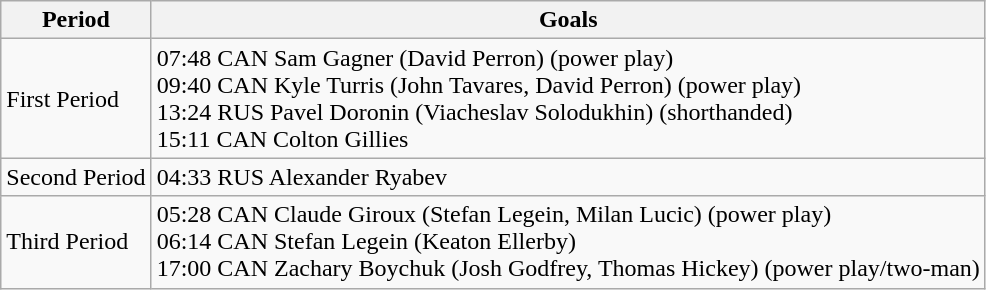<table class="wikitable">
<tr>
<th>Period</th>
<th>Goals</th>
</tr>
<tr>
<td>First Period</td>
<td>07:48 CAN Sam Gagner (David Perron) (power play)<br>09:40 CAN Kyle Turris (John Tavares, David Perron) (power play)<br>13:24 RUS Pavel Doronin (Viacheslav Solodukhin) (shorthanded)<br>15:11 CAN Colton Gillies</td>
</tr>
<tr>
<td>Second Period</td>
<td>04:33 RUS Alexander Ryabev</td>
</tr>
<tr>
<td>Third Period</td>
<td>05:28 CAN Claude Giroux (Stefan Legein, Milan Lucic) (power play)<br>06:14 CAN Stefan Legein (Keaton Ellerby)<br>17:00 CAN Zachary Boychuk (Josh Godfrey, Thomas Hickey) (power play/two-man)</td>
</tr>
</table>
